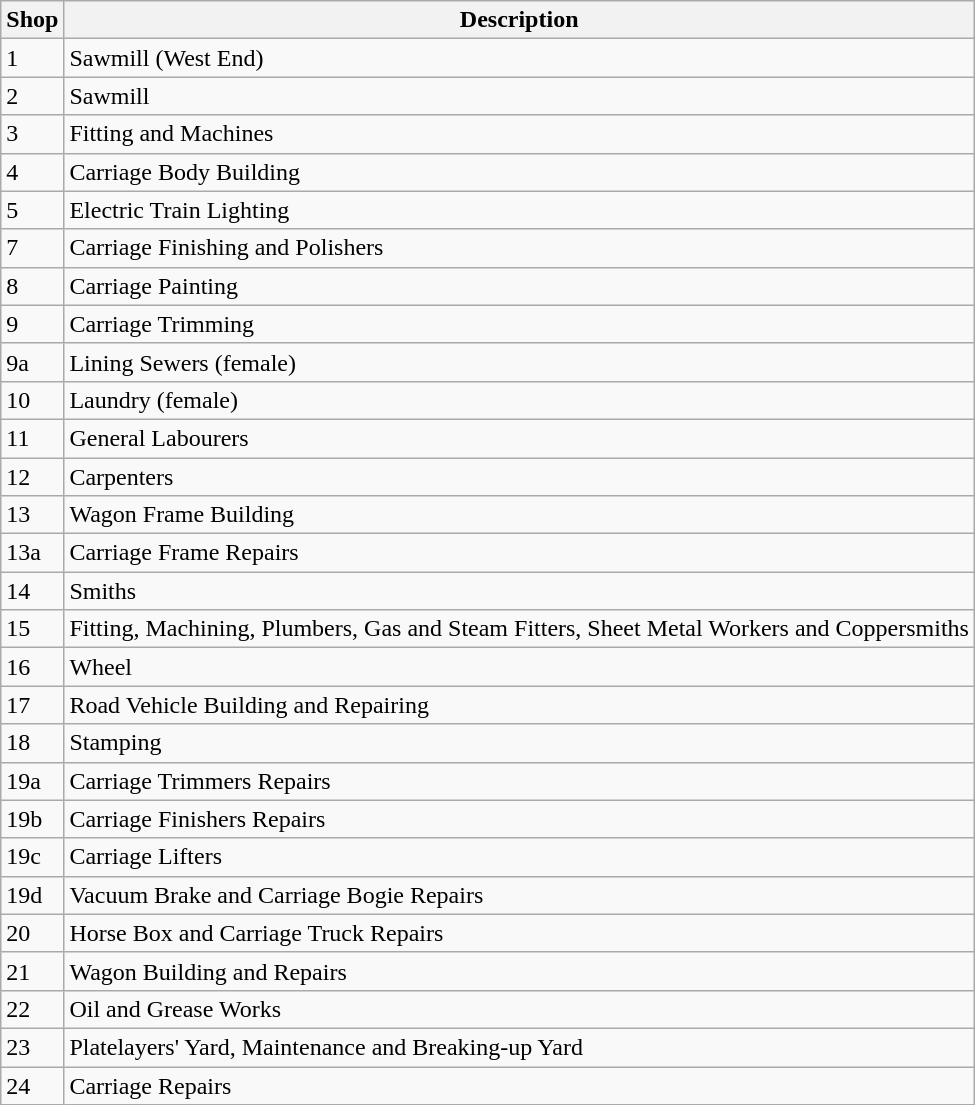<table class="wikitable">
<tr>
<th>Shop</th>
<th>Description</th>
</tr>
<tr>
<td>1</td>
<td>Sawmill (West End)</td>
</tr>
<tr>
<td>2</td>
<td>Sawmill</td>
</tr>
<tr>
<td>3</td>
<td>Fitting and Machines</td>
</tr>
<tr>
<td>4</td>
<td>Carriage Body Building</td>
</tr>
<tr>
<td>5</td>
<td>Electric Train Lighting</td>
</tr>
<tr>
<td>7</td>
<td>Carriage Finishing and Polishers</td>
</tr>
<tr>
<td>8</td>
<td>Carriage Painting</td>
</tr>
<tr>
<td>9</td>
<td>Carriage Trimming</td>
</tr>
<tr>
<td>9a</td>
<td>Lining Sewers (female)</td>
</tr>
<tr>
<td>10</td>
<td>Laundry (female)</td>
</tr>
<tr>
<td>11</td>
<td>General Labourers</td>
</tr>
<tr>
<td>12</td>
<td>Carpenters</td>
</tr>
<tr>
<td>13</td>
<td>Wagon Frame Building</td>
</tr>
<tr>
<td>13a</td>
<td>Carriage Frame Repairs</td>
</tr>
<tr>
<td>14</td>
<td>Smiths</td>
</tr>
<tr>
<td>15</td>
<td>Fitting, Machining, Plumbers, Gas and Steam Fitters, Sheet Metal Workers and Coppersmiths</td>
</tr>
<tr>
<td>16</td>
<td>Wheel</td>
</tr>
<tr>
<td>17</td>
<td>Road Vehicle Building and Repairing</td>
</tr>
<tr>
<td>18</td>
<td>Stamping</td>
</tr>
<tr>
<td>19a</td>
<td>Carriage Trimmers Repairs</td>
</tr>
<tr>
<td>19b</td>
<td>Carriage Finishers Repairs</td>
</tr>
<tr>
<td>19c</td>
<td>Carriage Lifters</td>
</tr>
<tr>
<td>19d</td>
<td>Vacuum Brake and Carriage Bogie Repairs</td>
</tr>
<tr>
<td>20</td>
<td>Horse Box and Carriage Truck Repairs</td>
</tr>
<tr>
<td>21</td>
<td>Wagon Building and Repairs</td>
</tr>
<tr>
<td>22</td>
<td>Oil and Grease Works</td>
</tr>
<tr>
<td>23</td>
<td>Platelayers' Yard, Maintenance and Breaking-up Yard</td>
</tr>
<tr>
<td>24</td>
<td>Carriage Repairs</td>
</tr>
</table>
